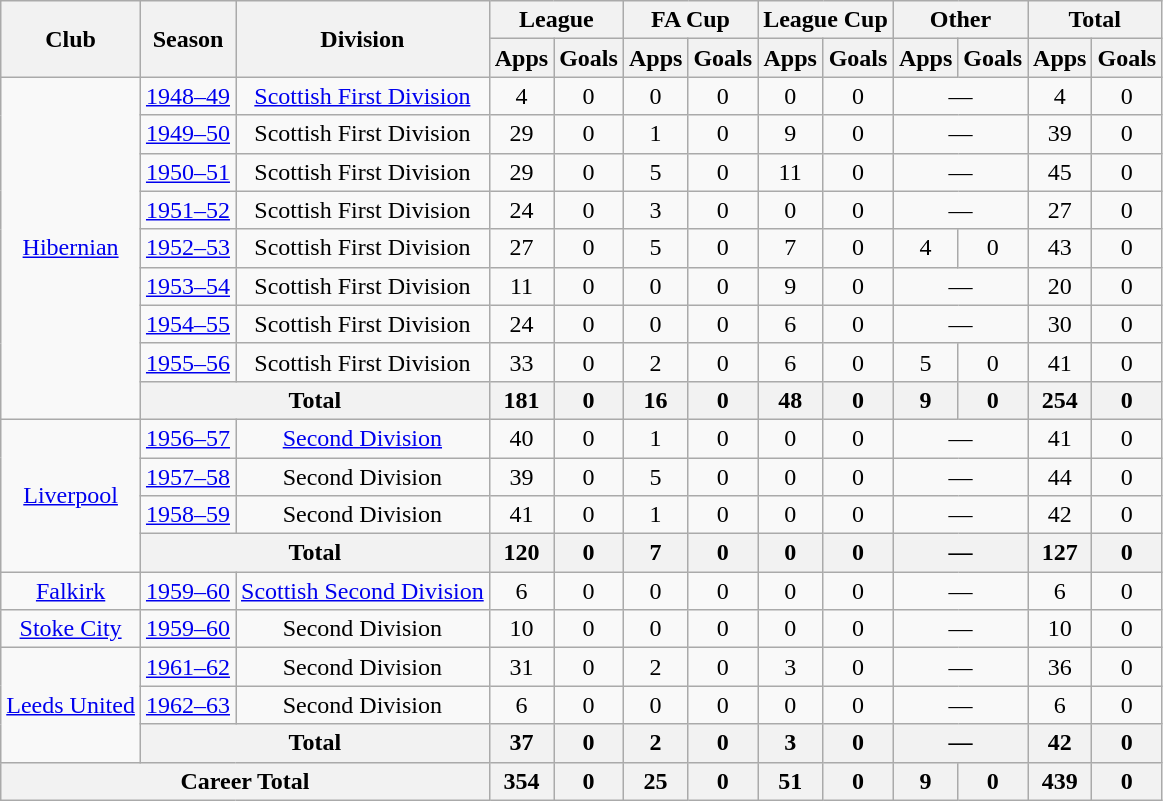<table class="wikitable" style="text-align: center;">
<tr>
<th rowspan="2">Club</th>
<th rowspan="2">Season</th>
<th rowspan="2">Division</th>
<th colspan="2">League</th>
<th colspan="2">FA Cup</th>
<th colspan="2">League Cup</th>
<th colspan="2">Other</th>
<th colspan="2">Total</th>
</tr>
<tr>
<th>Apps</th>
<th>Goals</th>
<th>Apps</th>
<th>Goals</th>
<th>Apps</th>
<th>Goals</th>
<th>Apps</th>
<th>Goals</th>
<th>Apps</th>
<th>Goals</th>
</tr>
<tr>
<td rowspan=9><a href='#'>Hibernian</a></td>
<td><a href='#'>1948–49</a></td>
<td><a href='#'>Scottish First Division</a></td>
<td>4</td>
<td>0</td>
<td>0</td>
<td>0</td>
<td>0</td>
<td>0</td>
<td colspan=2>—</td>
<td>4</td>
<td>0</td>
</tr>
<tr>
<td><a href='#'>1949–50</a></td>
<td>Scottish First Division</td>
<td>29</td>
<td>0</td>
<td>1</td>
<td>0</td>
<td>9</td>
<td>0</td>
<td colspan=2>—</td>
<td>39</td>
<td>0</td>
</tr>
<tr>
<td><a href='#'>1950–51</a></td>
<td>Scottish First Division</td>
<td>29</td>
<td>0</td>
<td>5</td>
<td>0</td>
<td>11</td>
<td>0</td>
<td colspan=2>—</td>
<td>45</td>
<td>0</td>
</tr>
<tr>
<td><a href='#'>1951–52</a></td>
<td>Scottish First Division</td>
<td>24</td>
<td>0</td>
<td>3</td>
<td>0</td>
<td>0</td>
<td>0</td>
<td colspan=2>—</td>
<td>27</td>
<td>0</td>
</tr>
<tr>
<td><a href='#'>1952–53</a></td>
<td>Scottish First Division</td>
<td>27</td>
<td>0</td>
<td>5</td>
<td>0</td>
<td>7</td>
<td>0</td>
<td>4</td>
<td>0</td>
<td>43</td>
<td>0</td>
</tr>
<tr>
<td><a href='#'>1953–54</a></td>
<td>Scottish First Division</td>
<td>11</td>
<td>0</td>
<td>0</td>
<td>0</td>
<td>9</td>
<td>0</td>
<td colspan=2>—</td>
<td>20</td>
<td>0</td>
</tr>
<tr>
<td><a href='#'>1954–55</a></td>
<td>Scottish First Division</td>
<td>24</td>
<td>0</td>
<td>0</td>
<td>0</td>
<td>6</td>
<td>0</td>
<td colspan=2>—</td>
<td>30</td>
<td>0</td>
</tr>
<tr>
<td><a href='#'>1955–56</a></td>
<td>Scottish First Division</td>
<td>33</td>
<td>0</td>
<td>2</td>
<td>0</td>
<td>6</td>
<td>0</td>
<td>5</td>
<td>0</td>
<td>41</td>
<td>0</td>
</tr>
<tr>
<th colspan=2>Total</th>
<th>181</th>
<th>0</th>
<th>16</th>
<th>0</th>
<th>48</th>
<th>0</th>
<th>9</th>
<th>0</th>
<th>254</th>
<th>0</th>
</tr>
<tr>
<td rowspan="4"><a href='#'>Liverpool</a></td>
<td><a href='#'>1956–57</a></td>
<td><a href='#'>Second Division</a></td>
<td>40</td>
<td>0</td>
<td>1</td>
<td>0</td>
<td>0</td>
<td>0</td>
<td colspan=2>—</td>
<td>41</td>
<td>0</td>
</tr>
<tr>
<td><a href='#'>1957–58</a></td>
<td>Second Division</td>
<td>39</td>
<td>0</td>
<td>5</td>
<td>0</td>
<td>0</td>
<td>0</td>
<td colspan=2>—</td>
<td>44</td>
<td>0</td>
</tr>
<tr>
<td><a href='#'>1958–59</a></td>
<td>Second Division</td>
<td>41</td>
<td>0</td>
<td>1</td>
<td>0</td>
<td>0</td>
<td>0</td>
<td colspan=2>—</td>
<td>42</td>
<td>0</td>
</tr>
<tr>
<th colspan="2">Total</th>
<th>120</th>
<th>0</th>
<th>7</th>
<th>0</th>
<th>0</th>
<th>0</th>
<th colspan=2>—</th>
<th>127</th>
<th>0</th>
</tr>
<tr>
<td><a href='#'>Falkirk</a></td>
<td><a href='#'>1959–60</a></td>
<td><a href='#'>Scottish Second Division</a></td>
<td>6</td>
<td>0</td>
<td>0</td>
<td>0</td>
<td>0</td>
<td>0</td>
<td colspan=2>—</td>
<td>6</td>
<td>0</td>
</tr>
<tr>
<td><a href='#'>Stoke City</a></td>
<td><a href='#'>1959–60</a></td>
<td>Second Division</td>
<td>10</td>
<td>0</td>
<td>0</td>
<td>0</td>
<td>0</td>
<td>0</td>
<td colspan=2>—</td>
<td>10</td>
<td>0</td>
</tr>
<tr>
<td rowspan="3"><a href='#'>Leeds United</a></td>
<td><a href='#'>1961–62</a></td>
<td>Second Division</td>
<td>31</td>
<td>0</td>
<td>2</td>
<td>0</td>
<td>3</td>
<td>0</td>
<td colspan=2>—</td>
<td>36</td>
<td>0</td>
</tr>
<tr>
<td><a href='#'>1962–63</a></td>
<td>Second Division</td>
<td>6</td>
<td>0</td>
<td>0</td>
<td>0</td>
<td>0</td>
<td>0</td>
<td colspan=2>—</td>
<td>6</td>
<td>0</td>
</tr>
<tr>
<th colspan="2">Total</th>
<th>37</th>
<th>0</th>
<th>2</th>
<th>0</th>
<th>3</th>
<th>0</th>
<th colspan=2>—</th>
<th>42</th>
<th>0</th>
</tr>
<tr>
<th colspan="3">Career Total</th>
<th>354</th>
<th>0</th>
<th>25</th>
<th>0</th>
<th>51</th>
<th>0</th>
<th>9</th>
<th>0</th>
<th>439</th>
<th>0</th>
</tr>
</table>
